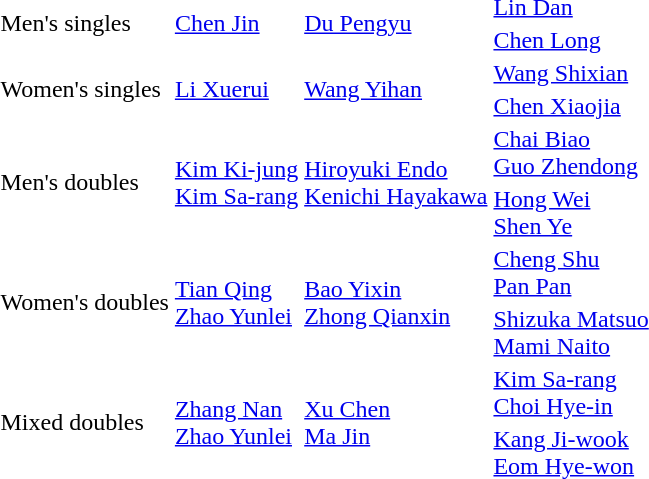<table>
<tr>
<td rowspan=2>Men's singles</td>
<td rowspan=2> <a href='#'>Chen Jin</a></td>
<td rowspan=2> <a href='#'>Du Pengyu</a></td>
<td> <a href='#'>Lin Dan</a></td>
</tr>
<tr>
<td> <a href='#'>Chen Long</a></td>
</tr>
<tr>
<td rowspan=2>Women's singles</td>
<td rowspan=2> <a href='#'>Li Xuerui</a></td>
<td rowspan=2> <a href='#'>Wang Yihan</a></td>
<td> <a href='#'>Wang Shixian</a></td>
</tr>
<tr>
<td> <a href='#'>Chen Xiaojia</a></td>
</tr>
<tr>
<td rowspan=2>Men's doubles</td>
<td rowspan=2> <a href='#'>Kim Ki-jung</a> <br> <a href='#'>Kim Sa-rang</a></td>
<td rowspan=2> <a href='#'>Hiroyuki Endo</a> <br> <a href='#'>Kenichi Hayakawa</a></td>
<td> <a href='#'>Chai Biao</a> <br> <a href='#'>Guo Zhendong</a></td>
</tr>
<tr>
<td> <a href='#'>Hong Wei</a> <br> <a href='#'>Shen Ye</a></td>
</tr>
<tr>
<td rowspan=2>Women's doubles</td>
<td rowspan=2> <a href='#'>Tian Qing</a> <br> <a href='#'>Zhao Yunlei</a></td>
<td rowspan=2> <a href='#'>Bao Yixin</a> <br> <a href='#'>Zhong Qianxin</a></td>
<td> <a href='#'>Cheng Shu</a> <br> <a href='#'>Pan Pan</a></td>
</tr>
<tr>
<td> <a href='#'>Shizuka Matsuo</a> <br> <a href='#'>Mami Naito</a></td>
</tr>
<tr>
<td rowspan=2>Mixed doubles</td>
<td rowspan=2> <a href='#'>Zhang Nan</a> <br> <a href='#'>Zhao Yunlei</a></td>
<td rowspan=2> <a href='#'>Xu Chen</a> <br> <a href='#'>Ma Jin</a></td>
<td> <a href='#'>Kim Sa-rang</a> <br> <a href='#'>Choi Hye-in</a></td>
</tr>
<tr>
<td> <a href='#'>Kang Ji-wook</a> <br> <a href='#'>Eom Hye-won</a></td>
</tr>
</table>
